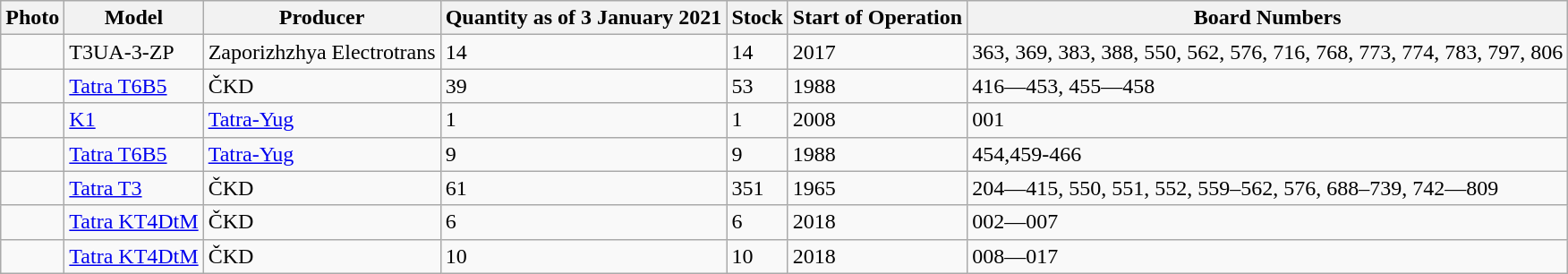<table class="wikitable">
<tr>
<th>Photo</th>
<th>Model</th>
<th>Producer</th>
<th>Quantity as of 3 January 2021</th>
<th>Stock</th>
<th>Start of Operation</th>
<th>Board Numbers</th>
</tr>
<tr>
<td></td>
<td>T3UA-3-ZP</td>
<td>Zaporizhzhya Electrotrans</td>
<td>14</td>
<td>14</td>
<td>2017</td>
<td>363, 369, 383, 388, 550, 562, 576, 716, 768, 773, 774, 783, 797, 806</td>
</tr>
<tr>
<td></td>
<td><a href='#'>Tatra T6B5</a></td>
<td>ČKD</td>
<td>39</td>
<td>53</td>
<td>1988</td>
<td>416—453, 455—458</td>
</tr>
<tr>
<td></td>
<td><a href='#'>K1</a></td>
<td><a href='#'>Tatra-Yug</a></td>
<td>1</td>
<td>1</td>
<td>2008</td>
<td>001</td>
</tr>
<tr>
<td></td>
<td><a href='#'>Tatra T6B5</a></td>
<td><a href='#'>Tatra-Yug</a></td>
<td>9</td>
<td>9</td>
<td>1988</td>
<td>454,459-466</td>
</tr>
<tr>
<td></td>
<td><a href='#'>Tatra T3</a></td>
<td>ČKD</td>
<td>61</td>
<td>351</td>
<td>1965</td>
<td>204—415, 550, 551, 552, 559–562, 576, 688–739, 742—809</td>
</tr>
<tr>
<td></td>
<td><a href='#'>Tatra KT4DtM</a></td>
<td>ČKD</td>
<td>6</td>
<td>6</td>
<td>2018</td>
<td>002—007</td>
</tr>
<tr>
<td></td>
<td><a href='#'>Tatra KT4DtM</a></td>
<td>ČKD</td>
<td>10</td>
<td>10</td>
<td>2018</td>
<td>008—017</td>
</tr>
</table>
